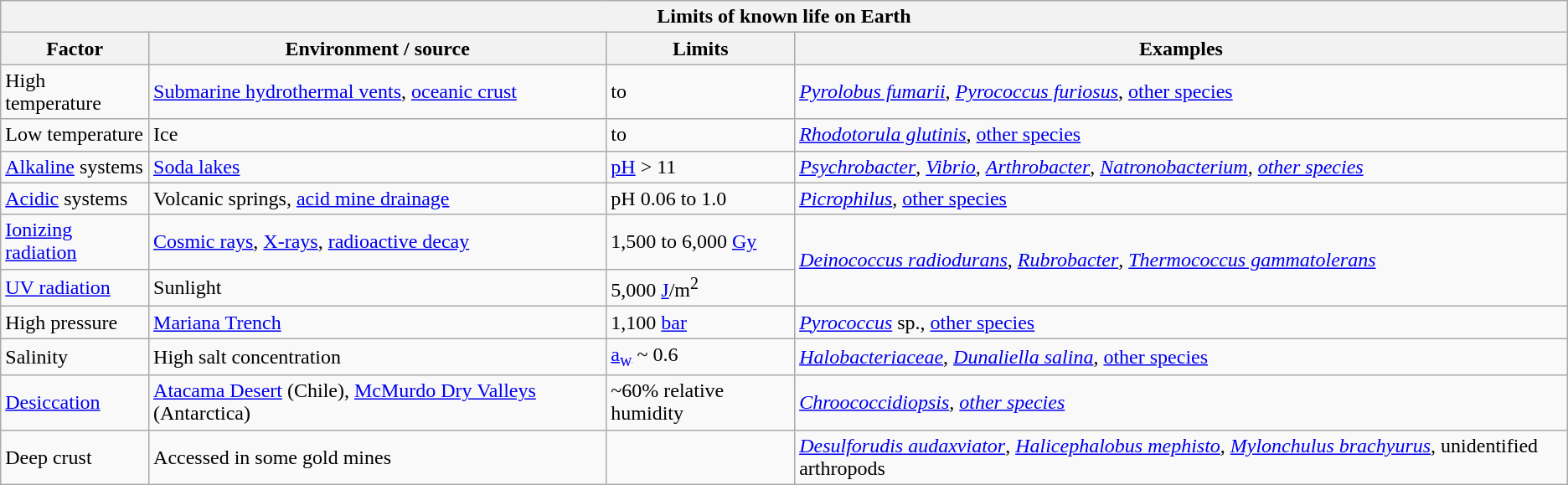<table class="wikitable" style="border: none;">
<tr>
<th colspan="4">Limits of known life on Earth</th>
</tr>
<tr>
<th>Factor</th>
<th>Environment / source</th>
<th>Limits</th>
<th>Examples</th>
</tr>
<tr>
<td>High temperature</td>
<td><a href='#'>Submarine hydrothermal vents</a>, <a href='#'>oceanic crust</a></td>
<td> to </td>
<td><em><a href='#'>Pyrolobus fumarii</a></em>, <em><a href='#'>Pyrococcus furiosus</a></em>, <a href='#'>other species</a></td>
</tr>
<tr>
<td>Low temperature</td>
<td>Ice</td>
<td> to </td>
<td><em><a href='#'>Rhodotorula glutinis</a></em>, <a href='#'>other species</a></td>
</tr>
<tr>
<td><a href='#'>Alkaline</a> systems</td>
<td><a href='#'>Soda lakes</a></td>
<td><a href='#'>pH</a> > 11</td>
<td><em><a href='#'>Psychrobacter</a></em>, <em><a href='#'>Vibrio</a></em>, <em><a href='#'>Arthrobacter</a></em>, <em><a href='#'>Natronobacterium</a>, <a href='#'>other species</a></em></td>
</tr>
<tr>
<td><a href='#'>Acidic</a> systems</td>
<td>Volcanic springs, <a href='#'>acid mine drainage</a></td>
<td>pH 0.06 to 1.0</td>
<td><em><a href='#'>Picrophilus</a></em>, <a href='#'>other species</a></td>
</tr>
<tr>
<td><a href='#'>Ionizing radiation</a></td>
<td><a href='#'>Cosmic rays</a>, <a href='#'>X-rays</a>, <a href='#'>radioactive decay</a></td>
<td>1,500 to 6,000 <a href='#'>Gy</a></td>
<td rowspan="2"><em><a href='#'>Deinococcus radiodurans</a></em>, <em><a href='#'>Rubrobacter</a></em>, <em><a href='#'>Thermococcus gammatolerans</a></em></td>
</tr>
<tr>
<td><a href='#'>UV radiation</a></td>
<td>Sunlight</td>
<td>5,000 <a href='#'>J</a>/m<sup>2</sup></td>
</tr>
<tr>
<td>High pressure</td>
<td><a href='#'>Mariana Trench</a></td>
<td>1,100 <a href='#'>bar</a></td>
<td><em><a href='#'>Pyrococcus</a></em> sp., <a href='#'>other species</a></td>
</tr>
<tr>
<td>Salinity</td>
<td>High salt concentration</td>
<td><a href='#'>a<sub>w</sub></a> ~ 0.6</td>
<td><em><a href='#'>Halobacteriaceae</a></em>, <em><a href='#'>Dunaliella salina</a></em>, <a href='#'>other species</a></td>
</tr>
<tr>
<td><a href='#'>Desiccation</a></td>
<td><a href='#'>Atacama Desert</a> (Chile), <a href='#'>McMurdo Dry Valleys</a> (Antarctica)</td>
<td>~60% relative humidity</td>
<td><em><a href='#'>Chroococcidiopsis</a>, <a href='#'>other species</a></em></td>
</tr>
<tr>
<td>Deep crust</td>
<td>Accessed in some gold mines</td>
<td></td>
<td><em><a href='#'>Desulforudis audaxviator</a></em>, <em><a href='#'>Halicephalobus mephisto</a></em>, <em><a href='#'>Mylonchulus brachyurus</a></em>, unidentified arthropods</td>
</tr>
</table>
